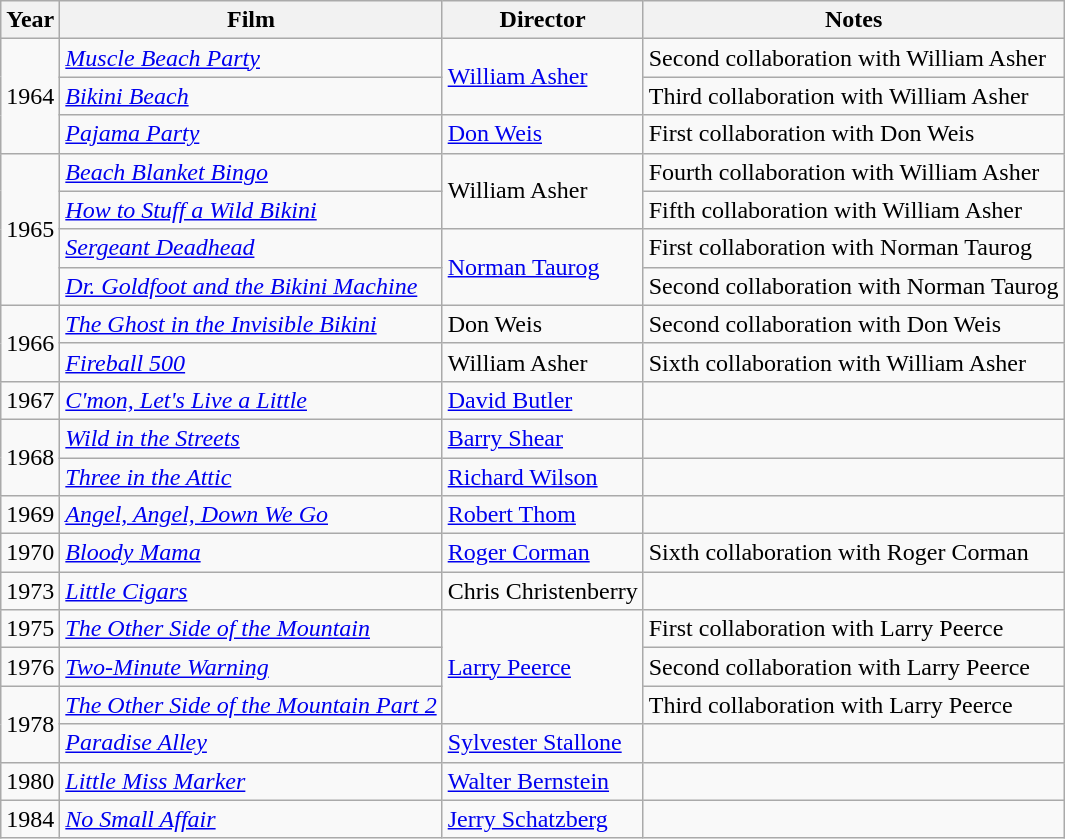<table class="wikitable">
<tr>
<th>Year</th>
<th>Film</th>
<th>Director</th>
<th>Notes</th>
</tr>
<tr>
<td rowspan=3>1964</td>
<td><em><a href='#'>Muscle Beach Party</a></em></td>
<td rowspan=2><a href='#'>William Asher</a></td>
<td>Second collaboration with William Asher</td>
</tr>
<tr>
<td><em><a href='#'>Bikini Beach</a></em></td>
<td>Third collaboration with William Asher</td>
</tr>
<tr>
<td><em><a href='#'>Pajama Party</a></em></td>
<td><a href='#'>Don Weis</a></td>
<td>First collaboration with Don Weis</td>
</tr>
<tr>
<td rowspan=4>1965</td>
<td><em><a href='#'>Beach Blanket Bingo</a></em></td>
<td rowspan=2>William Asher</td>
<td>Fourth collaboration with William Asher</td>
</tr>
<tr>
<td><em><a href='#'>How to Stuff a Wild Bikini</a></em></td>
<td>Fifth collaboration with William Asher</td>
</tr>
<tr>
<td><em><a href='#'>Sergeant Deadhead</a></em></td>
<td rowspan=2><a href='#'>Norman Taurog</a></td>
<td>First collaboration with Norman Taurog</td>
</tr>
<tr>
<td><em><a href='#'>Dr. Goldfoot and the Bikini Machine</a></em></td>
<td>Second collaboration with Norman Taurog</td>
</tr>
<tr>
<td rowspan=2>1966</td>
<td><em><a href='#'>The Ghost in the Invisible Bikini</a></em></td>
<td>Don Weis</td>
<td>Second collaboration with Don Weis</td>
</tr>
<tr>
<td><em><a href='#'>Fireball 500</a></em></td>
<td>William Asher</td>
<td>Sixth collaboration with William Asher</td>
</tr>
<tr>
<td>1967</td>
<td><em><a href='#'>C'mon, Let's Live a Little</a></em></td>
<td><a href='#'>David Butler</a></td>
<td></td>
</tr>
<tr>
<td rowspan=2>1968</td>
<td><em><a href='#'>Wild in the Streets</a></em></td>
<td><a href='#'>Barry Shear</a></td>
<td></td>
</tr>
<tr>
<td><em><a href='#'>Three in the Attic</a></em></td>
<td><a href='#'>Richard Wilson</a></td>
<td></td>
</tr>
<tr>
<td>1969</td>
<td><em><a href='#'>Angel, Angel, Down We Go</a></em></td>
<td><a href='#'>Robert Thom</a></td>
<td></td>
</tr>
<tr>
<td>1970</td>
<td><em><a href='#'>Bloody Mama</a></em></td>
<td><a href='#'>Roger Corman</a></td>
<td>Sixth collaboration with Roger Corman</td>
</tr>
<tr>
<td>1973</td>
<td><em><a href='#'>Little Cigars</a></em></td>
<td>Chris Christenberry</td>
<td></td>
</tr>
<tr>
<td>1975</td>
<td><em><a href='#'>The Other Side of the Mountain</a></em></td>
<td rowspan=3><a href='#'>Larry Peerce</a></td>
<td>First collaboration with Larry Peerce</td>
</tr>
<tr>
<td>1976</td>
<td><em><a href='#'>Two-Minute Warning</a></em></td>
<td>Second collaboration with Larry Peerce</td>
</tr>
<tr>
<td rowspan=2>1978</td>
<td><em><a href='#'>The Other Side of the Mountain Part 2</a></em></td>
<td>Third collaboration with Larry Peerce</td>
</tr>
<tr>
<td><em><a href='#'>Paradise Alley</a></em></td>
<td><a href='#'>Sylvester Stallone</a></td>
<td></td>
</tr>
<tr>
<td>1980</td>
<td><em><a href='#'>Little Miss Marker</a></em></td>
<td><a href='#'>Walter Bernstein</a></td>
<td></td>
</tr>
<tr>
<td>1984</td>
<td><em><a href='#'>No Small Affair</a></em></td>
<td><a href='#'>Jerry Schatzberg</a></td>
<td></td>
</tr>
</table>
